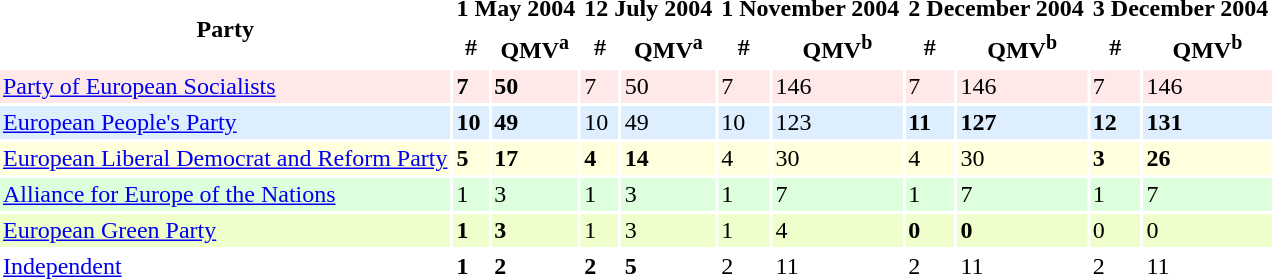<table border=0 cellpadding=2 cellspacing=2>
<tr ----bgcolor=lightgrey>
<th rowspan=2>Party</th>
<th colspan=2>1 May 2004</th>
<th colspan=2>12 July 2004</th>
<th colspan=2>1 November 2004</th>
<th colspan=2>2 December 2004</th>
<th colspan=2>3 December 2004</th>
</tr>
<tr ----bgcolor=lightgrey>
<th>#</th>
<th>QMV<sup>a</sup></th>
<th>#</th>
<th>QMV<sup>a</sup></th>
<th>#</th>
<th>QMV<sup>b</sup></th>
<th>#</th>
<th>QMV<sup>b</sup></th>
<th>#</th>
<th>QMV<sup>b</sup></th>
</tr>
<tr ---- bgcolor=#FFE8E8>
<td><a href='#'>Party of European Socialists</a></td>
<td><strong>7</strong></td>
<td><strong>50</strong></td>
<td>7</td>
<td>50</td>
<td>7</td>
<td>146</td>
<td>7</td>
<td>146</td>
<td>7</td>
<td>146</td>
</tr>
<tr ---- bgcolor=#DDEEFF>
<td><a href='#'>European People's Party</a></td>
<td><strong>10</strong></td>
<td><strong>49</strong></td>
<td>10</td>
<td>49</td>
<td>10</td>
<td>123</td>
<td><strong>11</strong></td>
<td><strong>127</strong></td>
<td><strong>12</strong></td>
<td><strong>131</strong></td>
</tr>
<tr ---- bgcolor=#FFFFDD>
<td><a href='#'>European Liberal Democrat and Reform Party</a></td>
<td><strong>5</strong></td>
<td><strong>17</strong></td>
<td><strong>4</strong></td>
<td><strong>14</strong></td>
<td>4</td>
<td>30</td>
<td>4</td>
<td>30</td>
<td><strong>3</strong></td>
<td><strong>26</strong></td>
</tr>
<tr ---- bgcolor=#DDFFDD>
<td><a href='#'>Alliance for Europe of the Nations</a></td>
<td>1</td>
<td>3</td>
<td>1</td>
<td>3</td>
<td>1</td>
<td>7</td>
<td>1</td>
<td>7</td>
<td>1</td>
<td>7</td>
</tr>
<tr ---- bgcolor=#EEFFCC>
<td><a href='#'>European Green Party</a></td>
<td><strong>1</strong></td>
<td><strong>3</strong></td>
<td>1</td>
<td>3</td>
<td>1</td>
<td>4</td>
<td><strong>0</strong></td>
<td><strong>0</strong></td>
<td>0</td>
<td>0</td>
</tr>
<tr ----bgcolor=lightgrey>
<td><a href='#'>Independent</a></td>
<td><strong>1</strong></td>
<td><strong>2</strong></td>
<td><strong>2</strong></td>
<td><strong>5</strong></td>
<td>2</td>
<td>11</td>
<td>2</td>
<td>11</td>
<td>2</td>
<td>11</td>
</tr>
</table>
